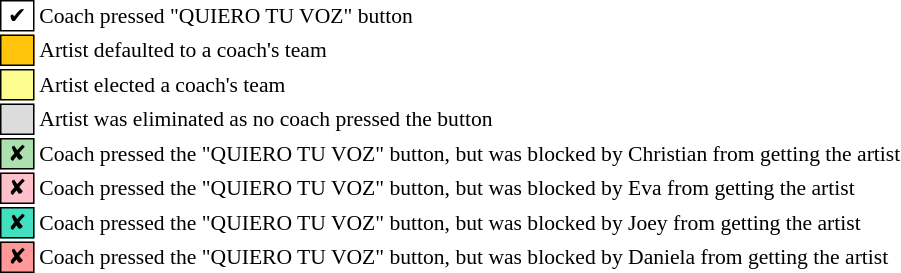<table class="toccolours" style="font-size: 90%; white-space: nowrap">
<tr>
<td style="background:white; border:1px solid black"> ✔ </td>
<td>Coach pressed "QUIERO TU VOZ"  button</td>
</tr>
<tr>
<td style="background:#ffc40c; border:1px solid black">    </td>
<td>Artist defaulted to a coach's team</td>
</tr>
<tr>
<td style="background:#fdfc8f; border:1px solid black">    </td>
<td>Artist elected a coach's team</td>
</tr>
<tr>
<td style="background:#dcdcdc; border:1px solid black">    </td>
<td>Artist was eliminated as no coach pressed the button</td>
</tr>
<tr>
<td style="background:#ace1af; border:1px solid black"> ✘ </td>
<td>Coach pressed the "QUIERO TU VOZ" button, but was blocked by Christian from getting the artist</td>
</tr>
<tr>
<td style="background:pink; border:1px solid black"> ✘ </td>
<td>Coach pressed the "QUIERO TU VOZ" button, but was blocked by Eva from getting the artist</td>
</tr>
<tr>
<td style="background:#40e0c0; border:1px solid black"> ✘ </td>
<td>Coach pressed the "QUIERO TU VOZ" button, but was blocked by Joey from getting the artist</td>
</tr>
<tr>
<td style="background:#ff9999; border:1px solid black"> ✘ </td>
<td>Coach pressed the "QUIERO TU VOZ" button, but was blocked by Daniela from getting the artist</td>
</tr>
</table>
